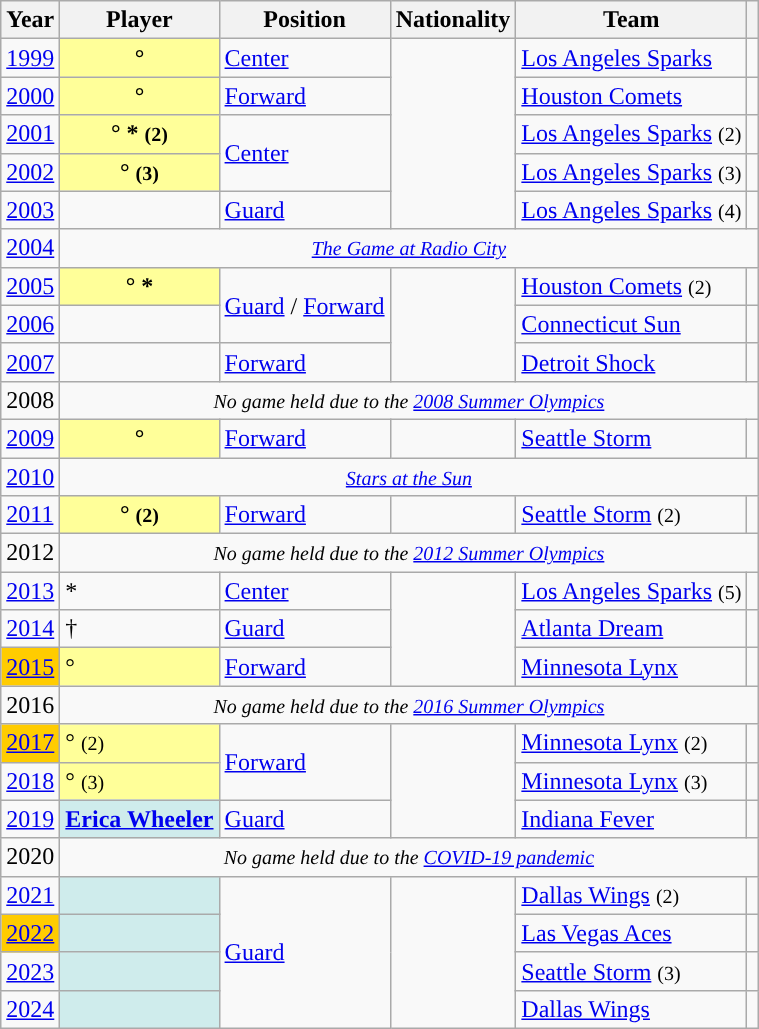<table class="wikitable plainrowheaders sortable" summary="Season (sortable), Player (sortable), Position (sortable), Nationality (sortable) and Team (sortable)">
<tr>
<th scope="col">Year</th>
<th scope="col">Player</th>
<th scope="col">Position</th>
<th scope="col">Nationality</th>
<th scope="col">Team</th>
<th scope="col" class="unsortable"></th>
</tr>
<tr>
<td><a href='#'>1999</a></td>
<th scope="row" style="background-color:#FFFF99"> °</th>
<td><a href='#'>Center</a></td>
<td rowspan=5></td>
<td><a href='#'>Los Angeles Sparks</a></td>
<td style="text-align:center"></td>
</tr>
<tr>
<td><a href='#'>2000</a></td>
<th scope="row" style="background-color:#FFFF99"> °</th>
<td><a href='#'>Forward</a></td>
<td><a href='#'>Houston Comets</a></td>
<td style="text-align:center"></td>
</tr>
<tr>
<td><a href='#'>2001</a></td>
<th scope="row" style="background-color:#FFFF99"> ° * <small>(2)</small></th>
<td rowspan=2><a href='#'>Center</a></td>
<td><a href='#'>Los Angeles Sparks</a> <small>(2)</small></td>
<td style="text-align:center"></td>
</tr>
<tr>
<td><a href='#'>2002</a></td>
<th scope="row" style="background-color:#FFFF99"> ° <small>(3)</small></th>
<td><a href='#'>Los Angeles Sparks</a> <small>(3)</small></td>
<td style="text-align:center"></td>
</tr>
<tr>
<td><a href='#'>2003</a></td>
<td></td>
<td><a href='#'>Guard</a></td>
<td><a href='#'>Los Angeles Sparks</a> <small>(4)</small></td>
<td style="text-align:center"></td>
</tr>
<tr>
<td><a href='#'>2004</a></td>
<td style="text-align: center" colspan=5><small><em><a href='#'>The Game at Radio City</a></em></small></td>
</tr>
<tr>
<td><a href='#'>2005</a></td>
<th scope="row" style="background-color:#FFFF99"> ° *</th>
<td rowspan=2><a href='#'>Guard</a> / <a href='#'>Forward</a></td>
<td rowspan=3></td>
<td><a href='#'>Houston Comets</a> <small>(2)</small></td>
<td style="text-align:center"></td>
</tr>
<tr>
<td><a href='#'>2006</a></td>
<td></td>
<td><a href='#'>Connecticut Sun</a></td>
<td style="text-align:center"></td>
</tr>
<tr>
<td><a href='#'>2007</a></td>
<td></td>
<td><a href='#'>Forward</a></td>
<td><a href='#'>Detroit Shock</a></td>
<td style="text-align:center"></td>
</tr>
<tr>
<td>2008</td>
<td style="text-align: center" colspan=5><small><em>No game held due to the <a href='#'>2008 Summer Olympics</a></em></small></td>
</tr>
<tr>
<td><a href='#'>2009</a></td>
<th scope="row" style="background-color:#FFFF99"> °</th>
<td><a href='#'>Forward</a></td>
<td></td>
<td><a href='#'>Seattle Storm</a></td>
<td style="text-align:center"></td>
</tr>
<tr>
<td><a href='#'>2010</a></td>
<td style="text-align: center" colspan=5><small><em><a href='#'>Stars at the Sun</a></em></small></td>
</tr>
<tr>
<td><a href='#'>2011</a></td>
<th scope="row" style="background-color:#FFFF99"> ° <small>(2)</small></th>
<td><a href='#'>Forward</a></td>
<td></td>
<td><a href='#'>Seattle Storm</a> <small>(2)</small></td>
<td style="text-align:center"></td>
</tr>
<tr>
<td>2012</td>
<td style="text-align: center" colspan=5><small><em>No game held due to the <a href='#'>2012 Summer Olympics</a></em></small></td>
</tr>
<tr>
<td><a href='#'>2013</a></td>
<td> *</td>
<td><a href='#'>Center</a></td>
<td rowspan=3></td>
<td><a href='#'>Los Angeles Sparks</a> <small>(5)</small></td>
<td style="text-align:center"></td>
</tr>
<tr>
<td><a href='#'>2014</a></td>
<td> †</td>
<td><a href='#'>Guard</a></td>
<td><a href='#'>Atlanta Dream</a></td>
<td style="text-align:center"></td>
</tr>
<tr>
<td style="background-color:#FFCC00"><a href='#'>2015</a></td>
<td style="background-color:#FFFF99"> °</td>
<td><a href='#'>Forward</a></td>
<td><a href='#'>Minnesota Lynx</a></td>
<td style="text-align:center"></td>
</tr>
<tr>
<td>2016</td>
<td style="text-align: center" colspan=5><small><em>No game held due to the <a href='#'>2016 Summer Olympics</a></em></small></td>
</tr>
<tr>
<td style="background-color:#FFCC00"><a href='#'>2017</a></td>
<td style="background-color:#FFFF99"> ° <small>(2)</small></td>
<td rowspan=2><a href='#'>Forward</a></td>
<td rowspan=3></td>
<td><a href='#'>Minnesota Lynx</a> <small>(2)</small></td>
<td style="text-align:center"></td>
</tr>
<tr>
<td><a href='#'>2018</a></td>
<td style="background-color:#FFFF99"> ° <small>(3)</small></td>
<td><a href='#'>Minnesota Lynx</a> <small>(3)</small></td>
<td style="text-align:center"></td>
</tr>
<tr>
<td><a href='#'>2019</a></td>
<th scope="row" style="background-color:#CFECEC"><a href='#'>Erica Wheeler</a></th>
<td><a href='#'>Guard</a></td>
<td><a href='#'>Indiana Fever</a></td>
<td style="text-align:center"></td>
</tr>
<tr>
<td>2020</td>
<td style="text-align: center" colspan=5><small><em>No game held due to the <a href='#'>COVID-19 pandemic</a></em></small></td>
</tr>
<tr>
<td><a href='#'>2021</a></td>
<th scope="row" style="background-color:#CFECEC"></th>
<td rowspan=4><a href='#'>Guard</a></td>
<td rowspan=4></td>
<td><a href='#'>Dallas Wings</a> <small>(2)</small></td>
<td style="text-align:center"></td>
</tr>
<tr>
<td style="background-color:#FFCC00"><a href='#'>2022</a></td>
<th scope="row" style="background-color:#CFECEC"></th>
<td><a href='#'>Las Vegas Aces</a></td>
<td style="text-align:center"></td>
</tr>
<tr>
<td><a href='#'>2023</a></td>
<th scope="row" style="background-color:#CFECEC"></th>
<td><a href='#'>Seattle Storm</a> <small>(3)</small></td>
<td style="text-align:center"></td>
</tr>
<tr>
<td><a href='#'>2024</a></td>
<th scope="row" style="background-color:#CFECEC"> </th>
<td><a href='#'>Dallas Wings</a> </td>
<td style="text-align:center"></td>
</tr>
</table>
